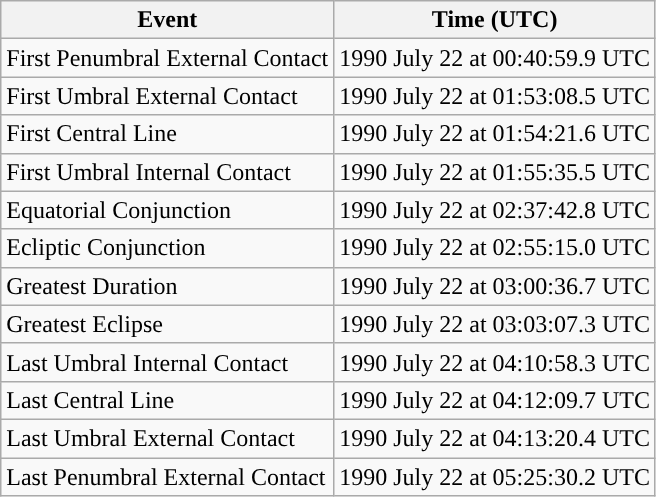<table class="wikitable">
<tr>
<th>Event</th>
<th>Time (UTC)</th>
</tr>
<tr>
<td>First Penumbral External Contact</td>
<td>1990 July 22 at 00:40:59.9 UTC</td>
</tr>
<tr>
<td>First Umbral External Contact</td>
<td>1990 July 22 at 01:53:08.5 UTC</td>
</tr>
<tr>
<td>First Central Line</td>
<td>1990 July 22 at 01:54:21.6 UTC</td>
</tr>
<tr>
<td>First Umbral Internal Contact</td>
<td>1990 July 22 at 01:55:35.5 UTC</td>
</tr>
<tr>
<td>Equatorial Conjunction</td>
<td>1990 July 22 at 02:37:42.8 UTC</td>
</tr>
<tr>
<td>Ecliptic Conjunction</td>
<td>1990 July 22 at 02:55:15.0 UTC</td>
</tr>
<tr>
<td>Greatest Duration</td>
<td>1990 July 22 at 03:00:36.7 UTC</td>
</tr>
<tr>
<td>Greatest Eclipse</td>
<td>1990 July 22 at 03:03:07.3 UTC</td>
</tr>
<tr>
<td>Last Umbral Internal Contact</td>
<td>1990 July 22 at 04:10:58.3 UTC</td>
</tr>
<tr>
<td>Last Central Line</td>
<td>1990 July 22 at 04:12:09.7 UTC</td>
</tr>
<tr>
<td>Last Umbral External Contact</td>
<td>1990 July 22 at 04:13:20.4 UTC</td>
</tr>
<tr>
<td>Last Penumbral External Contact</td>
<td>1990 July 22 at 05:25:30.2 UTC</td>
</tr>
</table>
